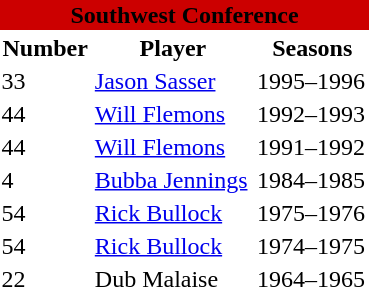<table width="250" class="toccolours" style="margin-right:1em" |>
<tr>
<th colspan="3" style="text-align: center; background:#CC0000"><span><strong>Southwest Conference</strong></span></th>
</tr>
<tr>
<th>Number</th>
<th>Player</th>
<th>Seasons</th>
</tr>
<tr>
<td>33</td>
<td><a href='#'>Jason Sasser</a></td>
<td>1995–1996</td>
</tr>
<tr>
<td>44</td>
<td><a href='#'>Will Flemons</a></td>
<td>1992–1993</td>
</tr>
<tr>
<td>44</td>
<td><a href='#'>Will Flemons</a></td>
<td>1991–1992</td>
</tr>
<tr>
<td>4</td>
<td><a href='#'>Bubba Jennings</a></td>
<td>1984–1985</td>
</tr>
<tr>
<td>54</td>
<td><a href='#'>Rick Bullock</a></td>
<td>1975–1976</td>
</tr>
<tr>
<td>54</td>
<td><a href='#'>Rick Bullock</a></td>
<td>1974–1975</td>
</tr>
<tr>
<td>22</td>
<td>Dub Malaise</td>
<td>1964–1965<br></td>
</tr>
</table>
